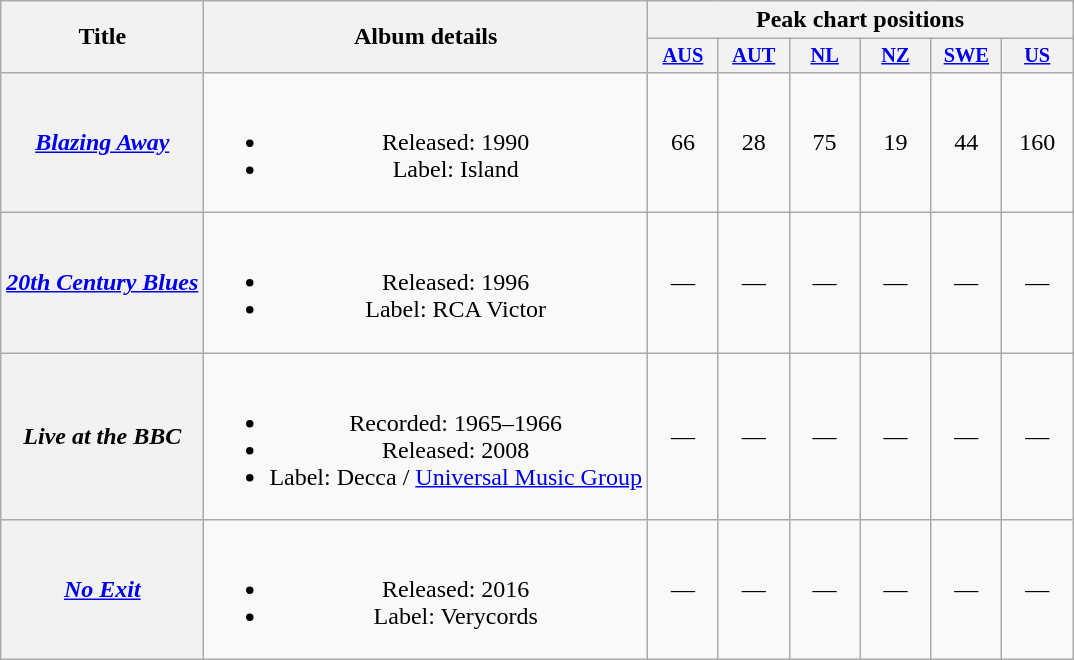<table class="wikitable plainrowheaders" style="text-align:center;">
<tr>
<th rowspan="2">Title</th>
<th rowspan="2">Album details</th>
<th colspan="6">Peak chart positions</th>
</tr>
<tr>
<th style="width:3em;font-size:85%"><a href='#'>AUS</a></th>
<th style="width:3em;font-size:85%"><a href='#'>AUT</a><br></th>
<th style="width:3em;font-size:85%"><a href='#'>NL</a><br></th>
<th style="width:3em;font-size:85%"><a href='#'>NZ</a><br></th>
<th style="width:3em;font-size:85%"><a href='#'>SWE</a><br></th>
<th style="width:3em;font-size:85%"><a href='#'>US</a><br></th>
</tr>
<tr>
<th scope="row"><em><a href='#'>Blazing Away</a></em></th>
<td><br><ul><li>Released: 1990</li><li>Label: Island</li></ul></td>
<td>66</td>
<td>28</td>
<td>75</td>
<td>19</td>
<td>44</td>
<td>160</td>
</tr>
<tr>
<th scope="row"><em><a href='#'>20th Century Blues</a></em></th>
<td><br><ul><li>Released: 1996</li><li>Label: RCA Victor</li></ul></td>
<td>—</td>
<td>—</td>
<td>—</td>
<td>—</td>
<td>—</td>
<td>—</td>
</tr>
<tr>
<th scope="row"><em>Live at the BBC</em></th>
<td><br><ul><li>Recorded: 1965–1966</li><li>Released: 2008</li><li>Label: Decca / <a href='#'>Universal Music Group</a></li></ul></td>
<td>—</td>
<td>—</td>
<td>—</td>
<td>—</td>
<td>—</td>
<td>—</td>
</tr>
<tr>
<th scope="row"><em><a href='#'>No Exit</a></em></th>
<td><br><ul><li>Released: 2016</li><li>Label: Verycords</li></ul></td>
<td>—</td>
<td>—</td>
<td>—</td>
<td>—</td>
<td>—</td>
<td>—</td>
</tr>
</table>
